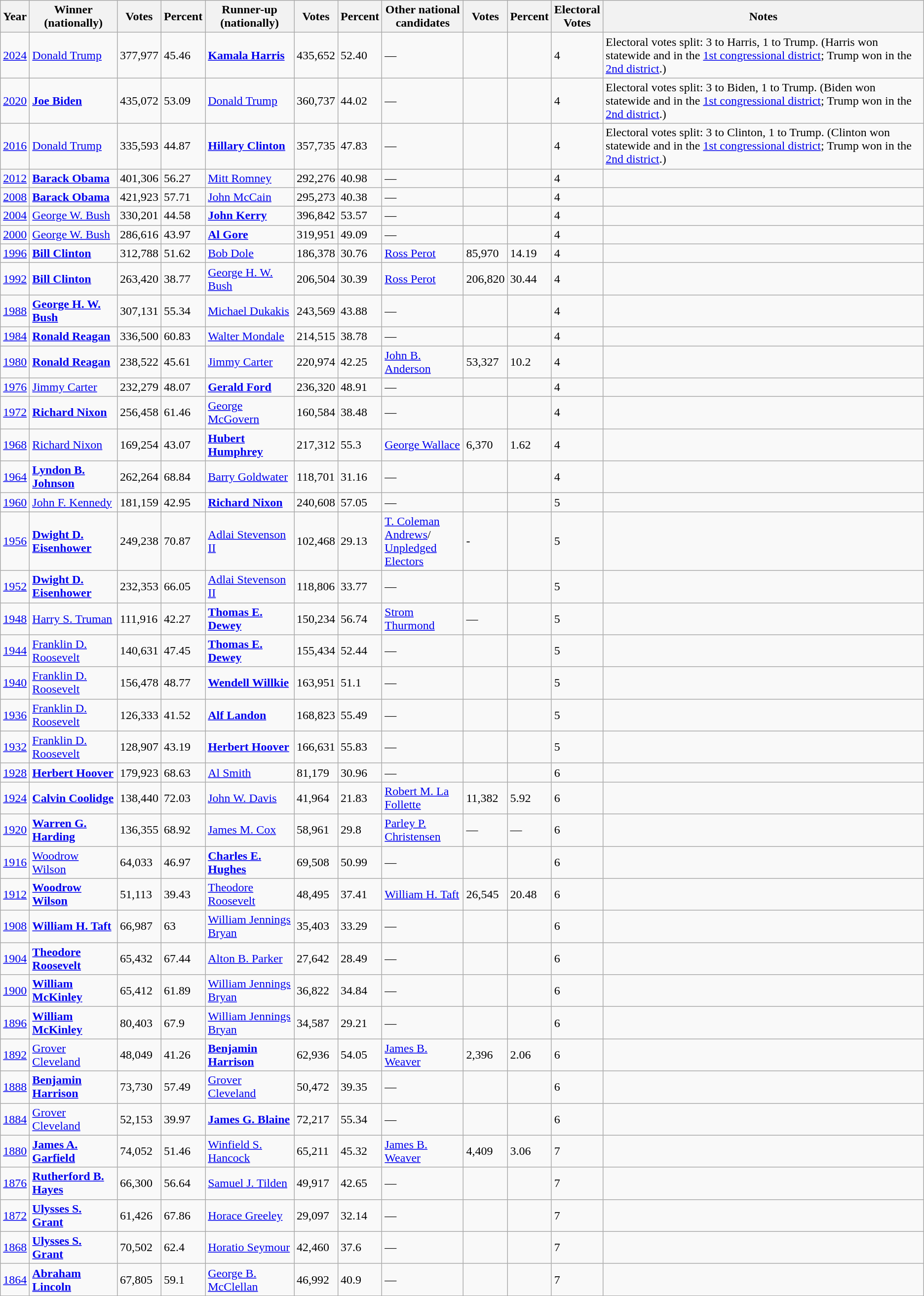<table class="wikitable sortable">
<tr>
<th data-sort-type="number">Year</th>
<th>Winner (nationally)</th>
<th data-sort-type="number">Votes</th>
<th data-sort-type="number">Percent</th>
<th>Runner-up (nationally)</th>
<th data-sort-type="number">Votes</th>
<th data-sort-type="number">Percent</th>
<th>Other national<br>candidates</th>
<th data-sort-type="number">Votes</th>
<th data-sort-type="number">Percent</th>
<th data-sort-type="number">Electoral<br>Votes</th>
<th class="unsortable">Notes</th>
</tr>
<tr>
<td><a href='#'>2024</a></td>
<td><a href='#'>Donald Trump</a></td>
<td>377,977</td>
<td>45.46</td>
<td><strong><a href='#'>Kamala Harris</a></strong></td>
<td>435,652</td>
<td>52.40</td>
<td>—</td>
<td></td>
<td></td>
<td>4</td>
<td>Electoral votes split: 3 to Harris, 1 to Trump. (Harris won statewide and in the <a href='#'>1st congressional district</a>; Trump won in the <a href='#'>2nd district</a>.)</td>
</tr>
<tr ->
<td><a href='#'>2020</a></td>
<td><strong><a href='#'>Joe Biden</a></strong></td>
<td>435,072</td>
<td>53.09</td>
<td><a href='#'>Donald Trump</a></td>
<td>360,737</td>
<td>44.02</td>
<td>—</td>
<td></td>
<td></td>
<td>4</td>
<td>Electoral votes split: 3 to Biden, 1 to Trump. (Biden won statewide and in the <a href='#'>1st congressional district</a>; Trump won in the <a href='#'>2nd district</a>.)</td>
</tr>
<tr>
<td><a href='#'>2016</a></td>
<td><a href='#'>Donald Trump</a></td>
<td>335,593</td>
<td>44.87</td>
<td><strong><a href='#'>Hillary Clinton</a></strong></td>
<td>357,735</td>
<td>47.83</td>
<td>—</td>
<td></td>
<td></td>
<td>4</td>
<td>Electoral votes split: 3 to Clinton, 1 to Trump. (Clinton won statewide and in the <a href='#'>1st congressional district</a>; Trump won in the <a href='#'>2nd district</a>.)</td>
</tr>
<tr>
<td><a href='#'>2012</a></td>
<td><strong><a href='#'>Barack Obama</a></strong></td>
<td>401,306</td>
<td>56.27</td>
<td><a href='#'>Mitt Romney</a></td>
<td>292,276</td>
<td>40.98</td>
<td>—</td>
<td></td>
<td></td>
<td>4</td>
<td></td>
</tr>
<tr>
<td><a href='#'>2008</a></td>
<td><strong><a href='#'>Barack Obama</a></strong></td>
<td>421,923</td>
<td>57.71</td>
<td><a href='#'>John McCain</a></td>
<td>295,273</td>
<td>40.38</td>
<td>—</td>
<td></td>
<td></td>
<td>4</td>
<td></td>
</tr>
<tr>
<td><a href='#'>2004</a></td>
<td><a href='#'>George W. Bush</a></td>
<td>330,201</td>
<td>44.58</td>
<td><strong><a href='#'>John Kerry</a></strong></td>
<td>396,842</td>
<td>53.57</td>
<td>—</td>
<td></td>
<td></td>
<td>4</td>
<td></td>
</tr>
<tr>
<td><a href='#'>2000</a></td>
<td><a href='#'>George W. Bush</a></td>
<td>286,616</td>
<td>43.97</td>
<td><strong><a href='#'>Al Gore</a></strong></td>
<td>319,951</td>
<td>49.09</td>
<td>—</td>
<td></td>
<td></td>
<td>4</td>
<td></td>
</tr>
<tr>
<td><a href='#'>1996</a></td>
<td><strong><a href='#'>Bill Clinton</a></strong></td>
<td>312,788</td>
<td>51.62</td>
<td><a href='#'>Bob Dole</a></td>
<td>186,378</td>
<td>30.76</td>
<td><a href='#'>Ross Perot</a></td>
<td>85,970</td>
<td>14.19</td>
<td>4</td>
<td></td>
</tr>
<tr>
<td><a href='#'>1992</a></td>
<td><strong><a href='#'>Bill Clinton</a></strong></td>
<td>263,420</td>
<td>38.77</td>
<td><a href='#'>George H. W. Bush</a></td>
<td>206,504</td>
<td>30.39</td>
<td><a href='#'>Ross Perot</a></td>
<td>206,820</td>
<td>30.44</td>
<td>4</td>
<td></td>
</tr>
<tr>
<td><a href='#'>1988</a></td>
<td><strong><a href='#'>George H. W. Bush</a></strong></td>
<td>307,131</td>
<td>55.34</td>
<td><a href='#'>Michael Dukakis</a></td>
<td>243,569</td>
<td>43.88</td>
<td>—</td>
<td></td>
<td></td>
<td>4</td>
<td></td>
</tr>
<tr>
<td><a href='#'>1984</a></td>
<td><strong><a href='#'>Ronald Reagan</a></strong></td>
<td>336,500</td>
<td>60.83</td>
<td><a href='#'>Walter Mondale</a></td>
<td>214,515</td>
<td>38.78</td>
<td>—</td>
<td></td>
<td></td>
<td>4</td>
<td></td>
</tr>
<tr>
<td><a href='#'>1980</a></td>
<td><strong><a href='#'>Ronald Reagan</a></strong></td>
<td>238,522</td>
<td>45.61</td>
<td><a href='#'>Jimmy Carter</a></td>
<td>220,974</td>
<td>42.25</td>
<td><a href='#'>John B. Anderson</a></td>
<td>53,327</td>
<td>10.2</td>
<td>4</td>
<td></td>
</tr>
<tr>
<td><a href='#'>1976</a></td>
<td><a href='#'>Jimmy Carter</a></td>
<td>232,279</td>
<td>48.07</td>
<td><strong><a href='#'>Gerald Ford</a></strong></td>
<td>236,320</td>
<td>48.91</td>
<td>—</td>
<td></td>
<td></td>
<td>4</td>
<td></td>
</tr>
<tr>
<td><a href='#'>1972</a></td>
<td><strong><a href='#'>Richard Nixon</a></strong></td>
<td>256,458</td>
<td>61.46</td>
<td><a href='#'>George McGovern</a></td>
<td>160,584</td>
<td>38.48</td>
<td>—</td>
<td></td>
<td></td>
<td>4</td>
<td></td>
</tr>
<tr>
<td><a href='#'>1968</a></td>
<td><a href='#'>Richard Nixon</a></td>
<td>169,254</td>
<td>43.07</td>
<td><strong><a href='#'>Hubert Humphrey</a></strong></td>
<td>217,312</td>
<td>55.3</td>
<td><a href='#'>George Wallace</a></td>
<td>6,370</td>
<td>1.62</td>
<td>4</td>
<td></td>
</tr>
<tr>
<td><a href='#'>1964</a></td>
<td><strong><a href='#'>Lyndon B. Johnson</a></strong></td>
<td>262,264</td>
<td>68.84</td>
<td><a href='#'>Barry Goldwater</a></td>
<td>118,701</td>
<td>31.16</td>
<td>—</td>
<td></td>
<td></td>
<td>4</td>
<td></td>
</tr>
<tr>
<td><a href='#'>1960</a></td>
<td><a href='#'>John F. Kennedy</a></td>
<td>181,159</td>
<td>42.95</td>
<td><strong><a href='#'>Richard Nixon</a></strong></td>
<td>240,608</td>
<td>57.05</td>
<td>—</td>
<td></td>
<td></td>
<td>5</td>
<td></td>
</tr>
<tr>
<td><a href='#'>1956</a></td>
<td><strong><a href='#'>Dwight D. Eisenhower</a></strong></td>
<td>249,238</td>
<td>70.87</td>
<td><a href='#'>Adlai Stevenson II</a></td>
<td>102,468</td>
<td>29.13</td>
<td><a href='#'>T. Coleman Andrews</a>/<br><a href='#'>Unpledged Electors</a></td>
<td>-</td>
<td></td>
<td>5</td>
<td></td>
</tr>
<tr>
<td><a href='#'>1952</a></td>
<td><strong><a href='#'>Dwight D. Eisenhower</a></strong></td>
<td>232,353</td>
<td>66.05</td>
<td><a href='#'>Adlai Stevenson II</a></td>
<td>118,806</td>
<td>33.77</td>
<td>—</td>
<td></td>
<td></td>
<td>5</td>
<td></td>
</tr>
<tr>
<td><a href='#'>1948</a></td>
<td><a href='#'>Harry S. Truman</a></td>
<td>111,916</td>
<td>42.27</td>
<td><strong><a href='#'>Thomas E. Dewey</a></strong></td>
<td>150,234</td>
<td>56.74</td>
<td><a href='#'>Strom Thurmond</a></td>
<td>—</td>
<td></td>
<td>5</td>
<td></td>
</tr>
<tr>
<td><a href='#'>1944</a></td>
<td><a href='#'>Franklin D. Roosevelt</a></td>
<td>140,631</td>
<td>47.45</td>
<td><strong><a href='#'>Thomas E. Dewey</a></strong></td>
<td>155,434</td>
<td>52.44</td>
<td>—</td>
<td></td>
<td></td>
<td>5</td>
<td></td>
</tr>
<tr>
<td><a href='#'>1940</a></td>
<td><a href='#'>Franklin D. Roosevelt</a></td>
<td>156,478</td>
<td>48.77</td>
<td><strong><a href='#'>Wendell Willkie</a></strong></td>
<td>163,951</td>
<td>51.1</td>
<td>—</td>
<td></td>
<td></td>
<td>5</td>
<td></td>
</tr>
<tr>
<td><a href='#'>1936</a></td>
<td><a href='#'>Franklin D. Roosevelt</a></td>
<td>126,333</td>
<td>41.52</td>
<td><strong><a href='#'>Alf Landon</a></strong></td>
<td>168,823</td>
<td>55.49</td>
<td>—</td>
<td></td>
<td></td>
<td>5</td>
<td></td>
</tr>
<tr>
<td><a href='#'>1932</a></td>
<td><a href='#'>Franklin D. Roosevelt</a></td>
<td>128,907</td>
<td>43.19</td>
<td><strong><a href='#'>Herbert Hoover</a></strong></td>
<td>166,631</td>
<td>55.83</td>
<td>—</td>
<td></td>
<td></td>
<td>5</td>
<td></td>
</tr>
<tr>
<td><a href='#'>1928</a></td>
<td><strong><a href='#'>Herbert Hoover</a></strong></td>
<td>179,923</td>
<td>68.63</td>
<td><a href='#'>Al Smith</a></td>
<td>81,179</td>
<td>30.96</td>
<td>—</td>
<td></td>
<td></td>
<td>6</td>
<td></td>
</tr>
<tr>
<td><a href='#'>1924</a></td>
<td><strong><a href='#'>Calvin Coolidge</a></strong></td>
<td>138,440</td>
<td>72.03</td>
<td><a href='#'>John W. Davis</a></td>
<td>41,964</td>
<td>21.83</td>
<td><a href='#'>Robert M. La Follette</a></td>
<td>11,382</td>
<td>5.92</td>
<td>6</td>
<td></td>
</tr>
<tr>
<td><a href='#'>1920</a></td>
<td><strong><a href='#'>Warren G. Harding</a></strong></td>
<td>136,355</td>
<td>68.92</td>
<td><a href='#'>James M. Cox</a></td>
<td>58,961</td>
<td>29.8</td>
<td><a href='#'>Parley P. Christensen</a></td>
<td>—</td>
<td>—</td>
<td>6</td>
<td></td>
</tr>
<tr>
<td><a href='#'>1916</a></td>
<td><a href='#'>Woodrow Wilson</a></td>
<td>64,033</td>
<td>46.97</td>
<td><strong><a href='#'>Charles E. Hughes</a></strong></td>
<td>69,508</td>
<td>50.99</td>
<td>—</td>
<td></td>
<td></td>
<td>6</td>
<td></td>
</tr>
<tr>
<td><a href='#'>1912</a></td>
<td><strong><a href='#'>Woodrow Wilson</a></strong></td>
<td>51,113</td>
<td>39.43</td>
<td><a href='#'>Theodore Roosevelt</a></td>
<td>48,495</td>
<td>37.41</td>
<td><a href='#'>William H. Taft</a></td>
<td>26,545</td>
<td>20.48</td>
<td>6</td>
<td></td>
</tr>
<tr>
<td><a href='#'>1908</a></td>
<td><strong><a href='#'>William H. Taft</a></strong></td>
<td>66,987</td>
<td>63</td>
<td><a href='#'>William Jennings Bryan</a></td>
<td>35,403</td>
<td>33.29</td>
<td>—</td>
<td></td>
<td></td>
<td>6</td>
<td></td>
</tr>
<tr>
<td><a href='#'>1904</a></td>
<td><strong><a href='#'>Theodore Roosevelt</a></strong></td>
<td>65,432</td>
<td>67.44</td>
<td><a href='#'>Alton B. Parker</a></td>
<td>27,642</td>
<td>28.49</td>
<td>—</td>
<td></td>
<td></td>
<td>6</td>
<td></td>
</tr>
<tr>
<td><a href='#'>1900</a></td>
<td><strong><a href='#'>William McKinley</a></strong></td>
<td>65,412</td>
<td>61.89</td>
<td><a href='#'>William Jennings Bryan</a></td>
<td>36,822</td>
<td>34.84</td>
<td>—</td>
<td></td>
<td></td>
<td>6</td>
<td></td>
</tr>
<tr>
<td><a href='#'>1896</a></td>
<td><strong><a href='#'>William McKinley</a></strong></td>
<td>80,403</td>
<td>67.9</td>
<td><a href='#'>William Jennings Bryan</a></td>
<td>34,587</td>
<td>29.21</td>
<td>—</td>
<td></td>
<td></td>
<td>6</td>
<td></td>
</tr>
<tr>
<td><a href='#'>1892</a></td>
<td><a href='#'>Grover Cleveland</a></td>
<td>48,049</td>
<td>41.26</td>
<td><strong><a href='#'>Benjamin Harrison</a></strong></td>
<td>62,936</td>
<td>54.05</td>
<td><a href='#'>James B. Weaver</a></td>
<td>2,396</td>
<td>2.06</td>
<td>6</td>
<td></td>
</tr>
<tr>
<td><a href='#'>1888</a></td>
<td><strong><a href='#'>Benjamin Harrison</a></strong></td>
<td>73,730</td>
<td>57.49</td>
<td><a href='#'>Grover Cleveland</a></td>
<td>50,472</td>
<td>39.35</td>
<td>—</td>
<td></td>
<td></td>
<td>6</td>
<td></td>
</tr>
<tr>
<td><a href='#'>1884</a></td>
<td><a href='#'>Grover Cleveland</a></td>
<td>52,153</td>
<td>39.97</td>
<td><strong><a href='#'>James G. Blaine</a></strong></td>
<td>72,217</td>
<td>55.34</td>
<td>—</td>
<td></td>
<td></td>
<td>6</td>
<td></td>
</tr>
<tr>
<td><a href='#'>1880</a></td>
<td><strong><a href='#'>James A. Garfield</a></strong></td>
<td>74,052</td>
<td>51.46</td>
<td><a href='#'>Winfield S. Hancock</a></td>
<td>65,211</td>
<td>45.32</td>
<td><a href='#'>James B. Weaver</a></td>
<td>4,409</td>
<td>3.06</td>
<td>7</td>
<td></td>
</tr>
<tr>
<td><a href='#'>1876</a></td>
<td><strong><a href='#'>Rutherford B. Hayes</a></strong></td>
<td>66,300</td>
<td>56.64</td>
<td><a href='#'>Samuel J. Tilden</a></td>
<td>49,917</td>
<td>42.65</td>
<td>—</td>
<td></td>
<td></td>
<td>7</td>
<td></td>
</tr>
<tr>
<td><a href='#'>1872</a></td>
<td><strong><a href='#'>Ulysses S. Grant</a></strong></td>
<td>61,426</td>
<td>67.86</td>
<td><a href='#'>Horace Greeley</a></td>
<td>29,097</td>
<td>32.14</td>
<td>—</td>
<td></td>
<td></td>
<td>7</td>
<td></td>
</tr>
<tr>
<td><a href='#'>1868</a></td>
<td><strong><a href='#'>Ulysses S. Grant</a></strong></td>
<td>70,502</td>
<td>62.4</td>
<td><a href='#'>Horatio Seymour</a></td>
<td>42,460</td>
<td>37.6</td>
<td>—</td>
<td></td>
<td></td>
<td>7</td>
<td></td>
</tr>
<tr>
<td><a href='#'>1864</a></td>
<td><strong><a href='#'>Abraham Lincoln</a></strong></td>
<td>67,805</td>
<td>59.1</td>
<td><a href='#'>George B. McClellan</a></td>
<td>46,992</td>
<td>40.9</td>
<td>—</td>
<td></td>
<td></td>
<td>7</td>
<td></td>
</tr>
</table>
